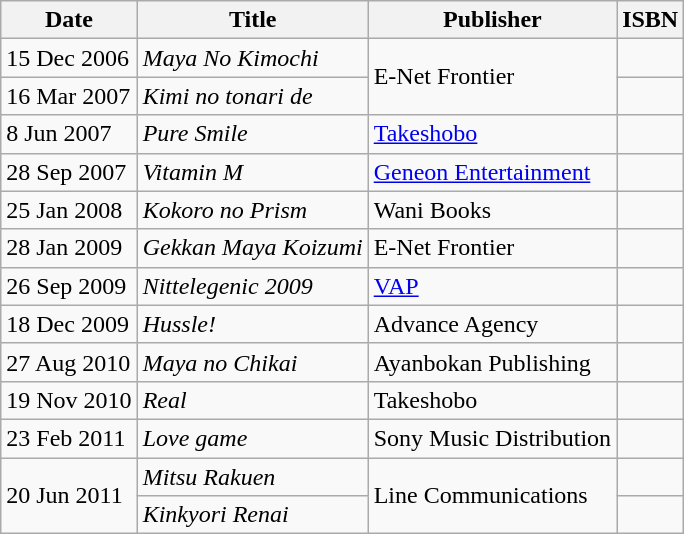<table class="wikitable">
<tr>
<th>Date</th>
<th>Title</th>
<th>Publisher</th>
<th>ISBN</th>
</tr>
<tr>
<td>15 Dec 2006</td>
<td><em>Maya No Kimochi</em></td>
<td rowspan="2">E-Net Frontier</td>
<td></td>
</tr>
<tr>
<td>16 Mar 2007</td>
<td><em>Kimi no tonari de</em></td>
<td></td>
</tr>
<tr>
<td>8 Jun 2007</td>
<td><em>Pure Smile</em></td>
<td><a href='#'>Takeshobo</a></td>
<td></td>
</tr>
<tr>
<td>28 Sep 2007</td>
<td><em>Vitamin M</em></td>
<td><a href='#'>Geneon Entertainment</a></td>
<td></td>
</tr>
<tr>
<td>25 Jan 2008</td>
<td><em>Kokoro no Prism</em></td>
<td>Wani Books</td>
<td></td>
</tr>
<tr>
<td>28 Jan 2009</td>
<td><em>Gekkan Maya Koizumi</em></td>
<td>E-Net Frontier</td>
<td></td>
</tr>
<tr>
<td>26 Sep 2009</td>
<td><em>Nittelegenic 2009</em></td>
<td><a href='#'>VAP</a></td>
<td></td>
</tr>
<tr>
<td>18 Dec 2009</td>
<td><em>Hussle!</em></td>
<td>Advance Agency</td>
<td></td>
</tr>
<tr>
<td>27 Aug 2010</td>
<td><em>Maya no Chikai</em></td>
<td>Ayanbokan Publishing</td>
<td></td>
</tr>
<tr>
<td>19 Nov 2010</td>
<td><em>Real</em></td>
<td>Takeshobo</td>
<td></td>
</tr>
<tr>
<td>23 Feb 2011</td>
<td><em>Love game</em></td>
<td>Sony Music Distribution</td>
<td></td>
</tr>
<tr>
<td rowspan="2">20 Jun 2011</td>
<td><em>Mitsu Rakuen</em></td>
<td rowspan="2">Line Communications</td>
<td></td>
</tr>
<tr>
<td><em>Kinkyori Renai</em></td>
<td></td>
</tr>
</table>
